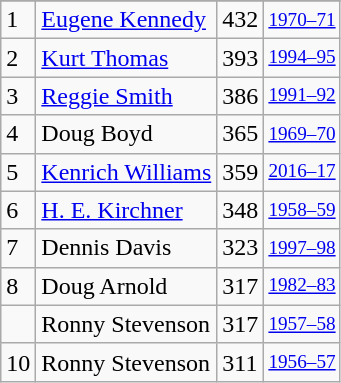<table class="wikitable">
<tr>
</tr>
<tr>
<td>1</td>
<td><a href='#'>Eugene Kennedy</a></td>
<td>432</td>
<td style="font-size:80%;"><a href='#'>1970–71</a></td>
</tr>
<tr>
<td>2</td>
<td><a href='#'>Kurt Thomas</a></td>
<td>393</td>
<td style="font-size:80%;"><a href='#'>1994–95</a></td>
</tr>
<tr>
<td>3</td>
<td><a href='#'>Reggie Smith</a></td>
<td>386</td>
<td style="font-size:80%;"><a href='#'>1991–92</a></td>
</tr>
<tr>
<td>4</td>
<td>Doug Boyd</td>
<td>365</td>
<td style="font-size:80%;"><a href='#'>1969–70</a></td>
</tr>
<tr>
<td>5</td>
<td><a href='#'>Kenrich Williams</a></td>
<td>359</td>
<td style="font-size:80%;"><a href='#'>2016–17</a></td>
</tr>
<tr>
<td>6</td>
<td><a href='#'>H. E. Kirchner</a></td>
<td>348</td>
<td style="font-size:80%;"><a href='#'>1958–59</a></td>
</tr>
<tr>
<td>7</td>
<td>Dennis Davis</td>
<td>323</td>
<td style="font-size:80%;"><a href='#'>1997–98</a></td>
</tr>
<tr>
<td>8</td>
<td>Doug Arnold</td>
<td>317</td>
<td style="font-size:80%;"><a href='#'>1982–83</a></td>
</tr>
<tr>
<td></td>
<td>Ronny Stevenson</td>
<td>317</td>
<td style="font-size:80%;"><a href='#'>1957–58</a></td>
</tr>
<tr>
<td>10</td>
<td>Ronny Stevenson</td>
<td>311</td>
<td style="font-size:80%;"><a href='#'>1956–57</a></td>
</tr>
</table>
